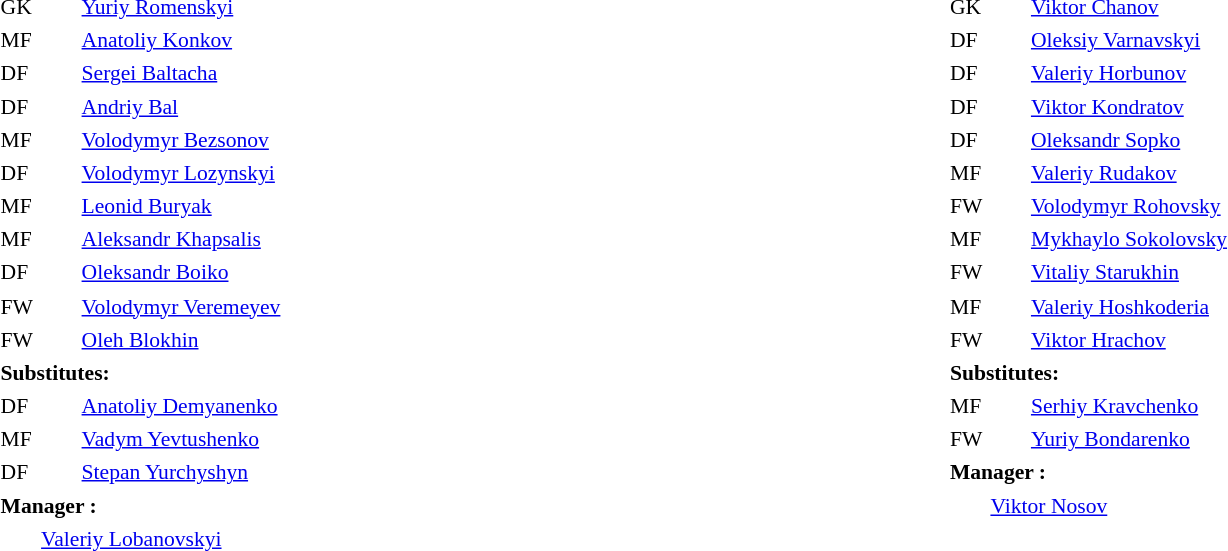<table width="100%" border="0" cellspacing="0" cellpadding="0" style="background:transparent;font-size:90%;line-height:1.4">
<tr valign="top">
<td width="50%"><br><table align="center" border="0" cellspacing="2" cellpadding="0" style="background:transparent">
<tr>
<th width="25"></th>
<th width="25"></th>
<th></th>
<th></th>
<th></th>
<th></th>
</tr>
<tr>
<td>GK</td>
<td></td>
<td> <a href='#'>Yuriy Romenskyi</a></td>
</tr>
<tr>
<td>MF</td>
<td></td>
<td> <a href='#'>Anatoliy Konkov</a></td>
</tr>
<tr>
<td>DF</td>
<td></td>
<td> <a href='#'>Sergei Baltacha</a></td>
</tr>
<tr>
<td>DF</td>
<td></td>
<td> <a href='#'>Andriy Bal</a></td>
</tr>
<tr>
<td>MF</td>
<td></td>
<td> <a href='#'>Volodymyr Bezsonov</a></td>
</tr>
<tr>
<td>DF</td>
<td></td>
<td> <a href='#'>Volodymyr Lozynskyi</a></td>
</tr>
<tr>
<td>MF</td>
<td></td>
<td> <a href='#'>Leonid Buryak</a></td>
<td></td>
<td></td>
</tr>
<tr>
<td>MF</td>
<td></td>
<td> <a href='#'>Aleksandr Khapsalis</a></td>
<td></td>
<td></td>
</tr>
<tr>
<td>DF</td>
<td></td>
<td> <a href='#'>Oleksandr Boiko</a></td>
</tr>
<tr>
<td>FW</td>
<td></td>
<td> <a href='#'>Volodymyr Veremeyev</a></td>
<td></td>
<td></td>
</tr>
<tr>
<td>FW</td>
<td></td>
<td> <a href='#'>Oleh Blokhin</a></td>
</tr>
<tr>
<td colspan=4><strong>Substitutes:</strong></td>
</tr>
<tr>
<td>DF</td>
<td></td>
<td> <a href='#'>Anatoliy Demyanenko</a></td>
<td></td>
<td></td>
</tr>
<tr>
<td>MF</td>
<td></td>
<td> <a href='#'>Vadym Yevtushenko</a></td>
<td></td>
<td></td>
</tr>
<tr>
<td>DF</td>
<td></td>
<td> <a href='#'>Stepan Yurchyshyn</a></td>
<td></td>
<td></td>
</tr>
<tr>
<td colspan="6"><strong>Manager :</strong></td>
</tr>
<tr>
<td></td>
<td colspan="5"> <a href='#'>Valeriy Lobanovskyi</a></td>
</tr>
</table>
</td>
<td valign="top"></td>
<td width="50%"><br><table align="center" border="0" cellspacing="2" cellpadding="0" style="background:transparent">
<tr>
<th width="25"></th>
<th width="25"></th>
<th></th>
<th></th>
<th></th>
<th></th>
</tr>
<tr>
<td>GK</td>
<td></td>
<td> <a href='#'>Viktor Chanov</a></td>
</tr>
<tr>
<td>DF</td>
<td></td>
<td> <a href='#'>Oleksiy Varnavskyi</a></td>
</tr>
<tr>
<td>DF</td>
<td></td>
<td> <a href='#'>Valeriy Horbunov</a></td>
</tr>
<tr>
<td>DF</td>
<td></td>
<td> <a href='#'>Viktor Kondratov</a></td>
</tr>
<tr>
<td>DF</td>
<td></td>
<td> <a href='#'>Oleksandr Sopko</a></td>
</tr>
<tr>
<td>MF</td>
<td></td>
<td> <a href='#'>Valeriy Rudakov</a></td>
<td></td>
<td></td>
</tr>
<tr>
<td>FW</td>
<td></td>
<td> <a href='#'>Volodymyr Rohovsky</a></td>
</tr>
<tr>
<td>MF</td>
<td></td>
<td> <a href='#'>Mykhaylo Sokolovsky</a></td>
</tr>
<tr>
<td>FW</td>
<td></td>
<td> <a href='#'>Vitaliy Starukhin</a></td>
</tr>
<tr>
<td>MF</td>
<td></td>
<td> <a href='#'>Valeriy Hoshkoderia</a></td>
<td></td>
<td></td>
</tr>
<tr>
<td>FW</td>
<td></td>
<td> <a href='#'>Viktor Hrachov</a></td>
</tr>
<tr>
<td colspan=4><strong>Substitutes:</strong></td>
</tr>
<tr>
<td>MF</td>
<td></td>
<td> <a href='#'>Serhiy Kravchenko</a></td>
<td></td>
<td></td>
</tr>
<tr>
<td>FW</td>
<td></td>
<td> <a href='#'>Yuriy Bondarenko</a></td>
<td></td>
<td></td>
</tr>
<tr>
<td colspan="6"><strong>Manager :</strong></td>
</tr>
<tr>
<td></td>
<td colspan="5"> <a href='#'>Viktor Nosov</a></td>
</tr>
</table>
</td>
</tr>
</table>
